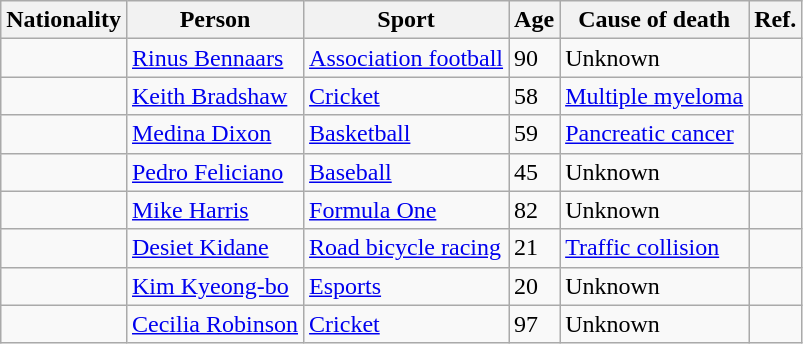<table class="wikitable source">
<tr>
<th>Nationality</th>
<th>Person</th>
<th>Sport</th>
<th>Age</th>
<th>Cause of death</th>
<th>Ref.</th>
</tr>
<tr>
<td></td>
<td><a href='#'>Rinus Bennaars</a></td>
<td><a href='#'>Association football</a></td>
<td>90</td>
<td>Unknown</td>
<td></td>
</tr>
<tr>
<td></td>
<td><a href='#'>Keith Bradshaw</a></td>
<td><a href='#'>Cricket</a></td>
<td>58</td>
<td><a href='#'>Multiple myeloma</a></td>
<td></td>
</tr>
<tr>
<td></td>
<td><a href='#'>Medina Dixon</a></td>
<td><a href='#'>Basketball</a></td>
<td>59</td>
<td><a href='#'>Pancreatic cancer</a></td>
<td></td>
</tr>
<tr>
<td></td>
<td><a href='#'>Pedro Feliciano</a></td>
<td><a href='#'>Baseball</a></td>
<td>45</td>
<td>Unknown</td>
<td></td>
</tr>
<tr>
<td></td>
<td><a href='#'>Mike Harris</a></td>
<td><a href='#'>Formula One</a></td>
<td>82</td>
<td>Unknown</td>
<td></td>
</tr>
<tr>
<td></td>
<td><a href='#'>Desiet Kidane</a></td>
<td><a href='#'>Road bicycle racing</a></td>
<td>21</td>
<td><a href='#'>Traffic collision</a></td>
<td></td>
</tr>
<tr>
<td></td>
<td><a href='#'>Kim Kyeong-bo</a></td>
<td><a href='#'>Esports</a></td>
<td>20</td>
<td>Unknown</td>
<td></td>
</tr>
<tr>
<td></td>
<td><a href='#'>Cecilia Robinson</a></td>
<td><a href='#'>Cricket</a></td>
<td>97</td>
<td>Unknown</td>
<td></td>
</tr>
</table>
